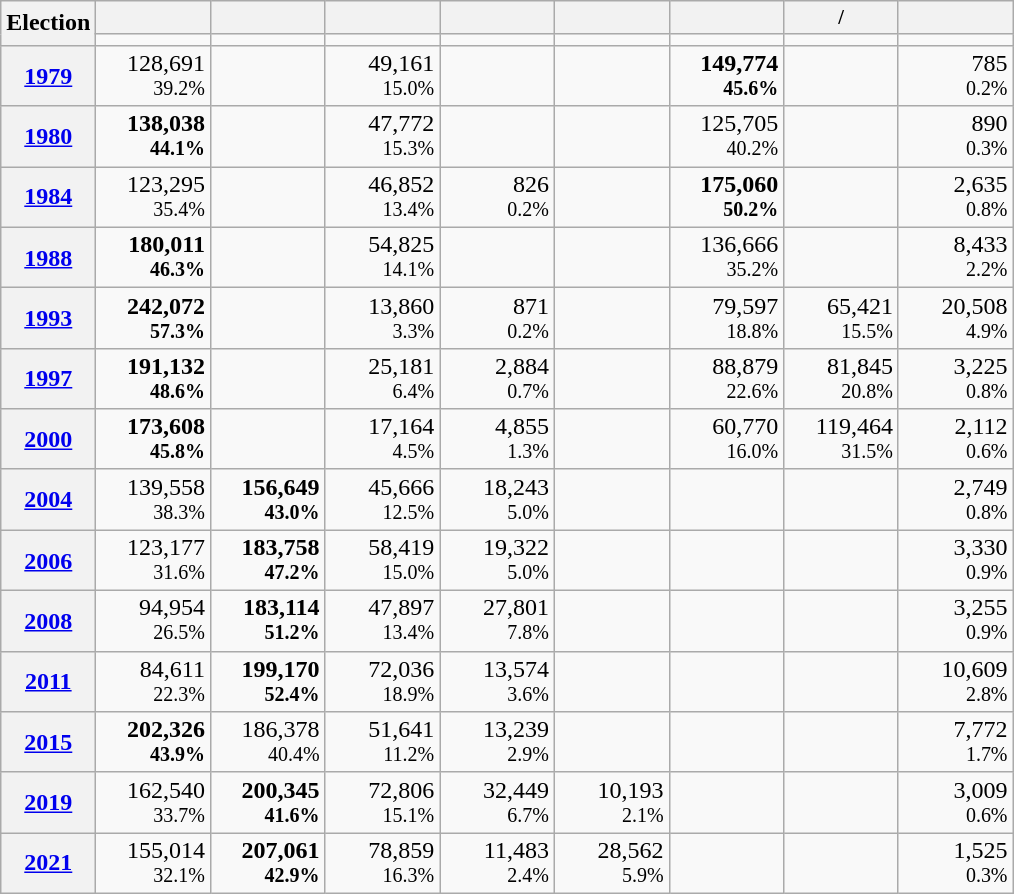<table class="wikitable" style="text-align:right; line-height:16px">
<tr>
<th rowspan="2" width="20">Election</th>
<th width="70" style="font-size:85%"></th>
<th width="70" style="font-size:85%"></th>
<th width="70" style="font-size:85%"></th>
<th width="70" style="font-size:85%"></th>
<th width="70" style="font-size:85%"></th>
<th width="70" style="font-size:85%"></th>
<th width="70" style="font-size:85%"> /<br></th>
<th width="70" style="font-size:85%"></th>
</tr>
<tr>
<td></td>
<td></td>
<td></td>
<td></td>
<td></td>
<td></td>
<td></td>
<td></td>
</tr>
<tr>
<th scope="row"><a href='#'>1979</a></th>
<td>128,691<br><small>39.2%</small></td>
<td></td>
<td>49,161<br><small>15.0%</small></td>
<td></td>
<td></td>
<td><strong>149,774<br><small>45.6%</small></strong></td>
<td></td>
<td>785<br><small>0.2%</small></td>
</tr>
<tr>
<th scope="row"><a href='#'>1980</a></th>
<td><strong>138,038<br><small>44.1%</small></strong></td>
<td></td>
<td>47,772<br><small>15.3%</small></td>
<td></td>
<td></td>
<td>125,705<br><small>40.2%</small></td>
<td></td>
<td>890<br><small>0.3%</small></td>
</tr>
<tr>
<th scope="row"><a href='#'>1984</a></th>
<td>123,295<br><small>35.4%</small></td>
<td></td>
<td>46,852<br><small>13.4%</small></td>
<td>826<br><small>0.2%</small></td>
<td></td>
<td><strong>175,060<br><small>50.2%</small></strong></td>
<td></td>
<td>2,635<br><small>0.8%</small></td>
</tr>
<tr>
<th scope="row"><a href='#'>1988</a></th>
<td><strong>180,011<br><small>46.3%</small></strong></td>
<td></td>
<td>54,825<br><small>14.1%</small></td>
<td></td>
<td></td>
<td>136,666<br><small>35.2%</small></td>
<td></td>
<td>8,433<br><small>2.2%</small></td>
</tr>
<tr>
<th scope="row"><a href='#'>1993</a></th>
<td><strong>242,072<br><small>57.3%</small></strong></td>
<td></td>
<td>13,860<br><small>3.3%</small></td>
<td>871<br><small>0.2%</small></td>
<td></td>
<td>79,597<br><small>18.8%</small></td>
<td>65,421<br><small>15.5%</small></td>
<td>20,508<br><small>4.9%</small></td>
</tr>
<tr>
<th scope="row"><a href='#'>1997</a></th>
<td><strong>191,132<br><small>48.6%</small></strong></td>
<td></td>
<td>25,181<br><small>6.4%</small></td>
<td>2,884<br><small>0.7%</small></td>
<td></td>
<td>88,879<br><small>22.6%</small></td>
<td>81,845<br><small>20.8%</small></td>
<td>3,225<br><small>0.8%</small></td>
</tr>
<tr>
<th scope="row"><a href='#'>2000</a></th>
<td><strong>173,608<br><small>45.8%</small></strong></td>
<td></td>
<td>17,164<br><small>4.5%</small></td>
<td>4,855<br><small>1.3%</small></td>
<td></td>
<td>60,770<br><small>16.0%</small></td>
<td>119,464<br><small>31.5%</small></td>
<td>2,112<br><small>0.6%</small></td>
</tr>
<tr>
<th scope="row"><a href='#'>2004</a></th>
<td>139,558<br><small>38.3%</small></td>
<td><strong>156,649<br><small>43.0%</small></strong></td>
<td>45,666<br><small>12.5%</small></td>
<td>18,243<br><small>5.0%</small></td>
<td></td>
<td></td>
<td></td>
<td>2,749<br><small>0.8%</small></td>
</tr>
<tr>
<th scope="row"><a href='#'>2006</a></th>
<td>123,177<br><small>31.6%</small></td>
<td><strong>183,758<br><small>47.2%</small></strong></td>
<td>58,419<br><small>15.0%</small></td>
<td>19,322<br><small>5.0%</small></td>
<td></td>
<td></td>
<td></td>
<td>3,330<br><small>0.9%</small></td>
</tr>
<tr>
<th scope="row"><a href='#'>2008</a></th>
<td>94,954<br><small>26.5%</small></td>
<td><strong>183,114<br><small>51.2%</small></strong></td>
<td>47,897<br><small>13.4%</small></td>
<td>27,801<br><small>7.8%</small></td>
<td></td>
<td></td>
<td></td>
<td>3,255<br><small>0.9%</small></td>
</tr>
<tr>
<th scope="row"><a href='#'>2011</a></th>
<td>84,611<br><small>22.3%</small></td>
<td><strong>199,170<br><small>52.4%</small></strong></td>
<td>72,036<br><small>18.9%</small></td>
<td>13,574<br><small>3.6%</small></td>
<td></td>
<td></td>
<td></td>
<td>10,609<br><small>2.8%</small></td>
</tr>
<tr>
<th scope="row"><a href='#'>2015</a></th>
<td><strong>202,326<br><small>43.9%</small></strong></td>
<td>186,378<br><small>40.4%</small></td>
<td>51,641<br><small>11.2%</small></td>
<td>13,239<br><small>2.9%</small></td>
<td></td>
<td></td>
<td></td>
<td>7,772<br><small>1.7%</small></td>
</tr>
<tr>
<th scope="row"><a href='#'>2019</a></th>
<td>162,540<br><small>33.7%</small></td>
<td><strong>200,345<br><small>41.6%</small></strong></td>
<td>72,806<br><small>15.1%</small></td>
<td>32,449<br><small>6.7%</small></td>
<td>10,193<br><small>2.1%</small></td>
<td></td>
<td></td>
<td>3,009<br><small>0.6%</small></td>
</tr>
<tr>
<th scope="row"><a href='#'>2021</a></th>
<td>155,014<br><small>32.1%</small></td>
<td><strong>207,061<br><small>42.9%</small></strong></td>
<td>78,859<br><small>16.3%</small></td>
<td>11,483<br><small>2.4%</small></td>
<td>28,562<br><small>5.9%</small></td>
<td></td>
<td></td>
<td>1,525<br><small>0.3%</small></td>
</tr>
</table>
